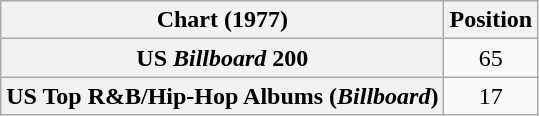<table class="wikitable sortable plainrowheaders" style="text-align:center;">
<tr>
<th scope="col">Chart (1977)</th>
<th scope="col">Position</th>
</tr>
<tr>
<th scope="row">US <em>Billboard</em> 200</th>
<td>65</td>
</tr>
<tr>
<th scope="row">US Top R&B/Hip-Hop Albums (<em>Billboard</em>)</th>
<td>17</td>
</tr>
</table>
